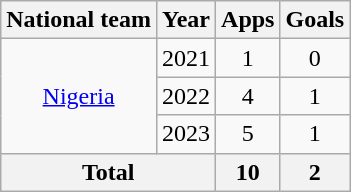<table class="wikitable" style="text-align:center">
<tr>
<th>National team</th>
<th>Year</th>
<th>Apps</th>
<th>Goals</th>
</tr>
<tr>
<td rowspan="3"><a href='#'>Nigeria</a></td>
<td>2021</td>
<td>1</td>
<td>0</td>
</tr>
<tr>
<td>2022</td>
<td>4</td>
<td>1</td>
</tr>
<tr>
<td>2023</td>
<td>5</td>
<td>1</td>
</tr>
<tr>
<th colspan="2">Total</th>
<th>10</th>
<th>2</th>
</tr>
</table>
